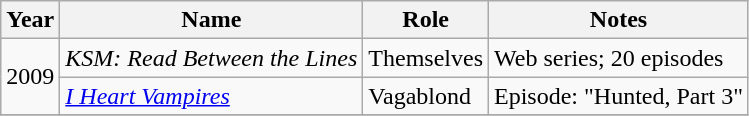<table class="wikitable sortable">
<tr>
<th>Year</th>
<th>Name</th>
<th>Role</th>
<th>Notes</th>
</tr>
<tr>
<td rowspan="2">2009</td>
<td><em>KSM: Read Between the Lines</em></td>
<td>Themselves</td>
<td>Web series; 20 episodes</td>
</tr>
<tr>
<td><em><a href='#'>I Heart Vampires</a></em></td>
<td>Vagablond</td>
<td>Episode: "Hunted, Part 3"</td>
</tr>
<tr>
</tr>
</table>
